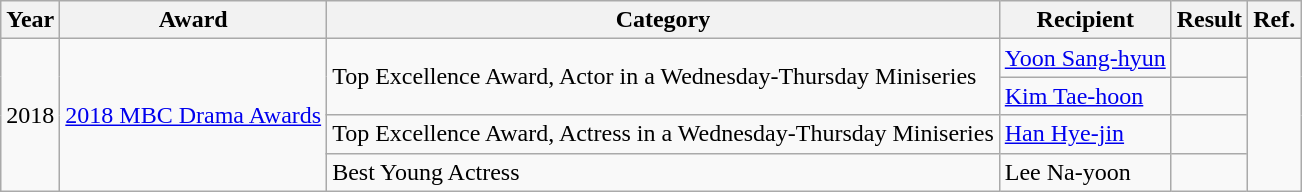<table class="wikitable">
<tr>
<th>Year</th>
<th>Award</th>
<th>Category</th>
<th>Recipient</th>
<th>Result</th>
<th>Ref.</th>
</tr>
<tr>
<td rowspan=4>2018</td>
<td rowspan=4><a href='#'>2018 MBC Drama Awards</a></td>
<td rowspan=2>Top Excellence Award, Actor in a Wednesday-Thursday Miniseries</td>
<td><a href='#'>Yoon Sang-hyun</a></td>
<td></td>
<td rowspan=4></td>
</tr>
<tr>
<td><a href='#'>Kim Tae-hoon</a></td>
<td></td>
</tr>
<tr>
<td>Top Excellence Award, Actress in a Wednesday-Thursday Miniseries</td>
<td><a href='#'>Han Hye-jin</a></td>
<td></td>
</tr>
<tr>
<td>Best Young Actress</td>
<td>Lee Na-yoon</td>
<td></td>
</tr>
</table>
